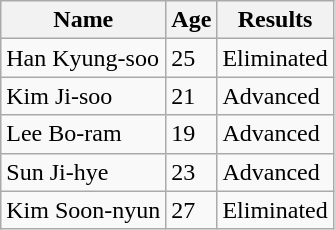<table class="wikitable">
<tr>
<th>Name</th>
<th>Age</th>
<th>Results</th>
</tr>
<tr>
<td>Han Kyung-soo</td>
<td>25</td>
<td>Eliminated</td>
</tr>
<tr>
<td>Kim Ji-soo</td>
<td>21</td>
<td>Advanced</td>
</tr>
<tr>
<td>Lee Bo-ram</td>
<td>19</td>
<td>Advanced</td>
</tr>
<tr>
<td>Sun Ji-hye</td>
<td>23</td>
<td>Advanced</td>
</tr>
<tr>
<td>Kim Soon-nyun</td>
<td>27</td>
<td>Eliminated</td>
</tr>
</table>
